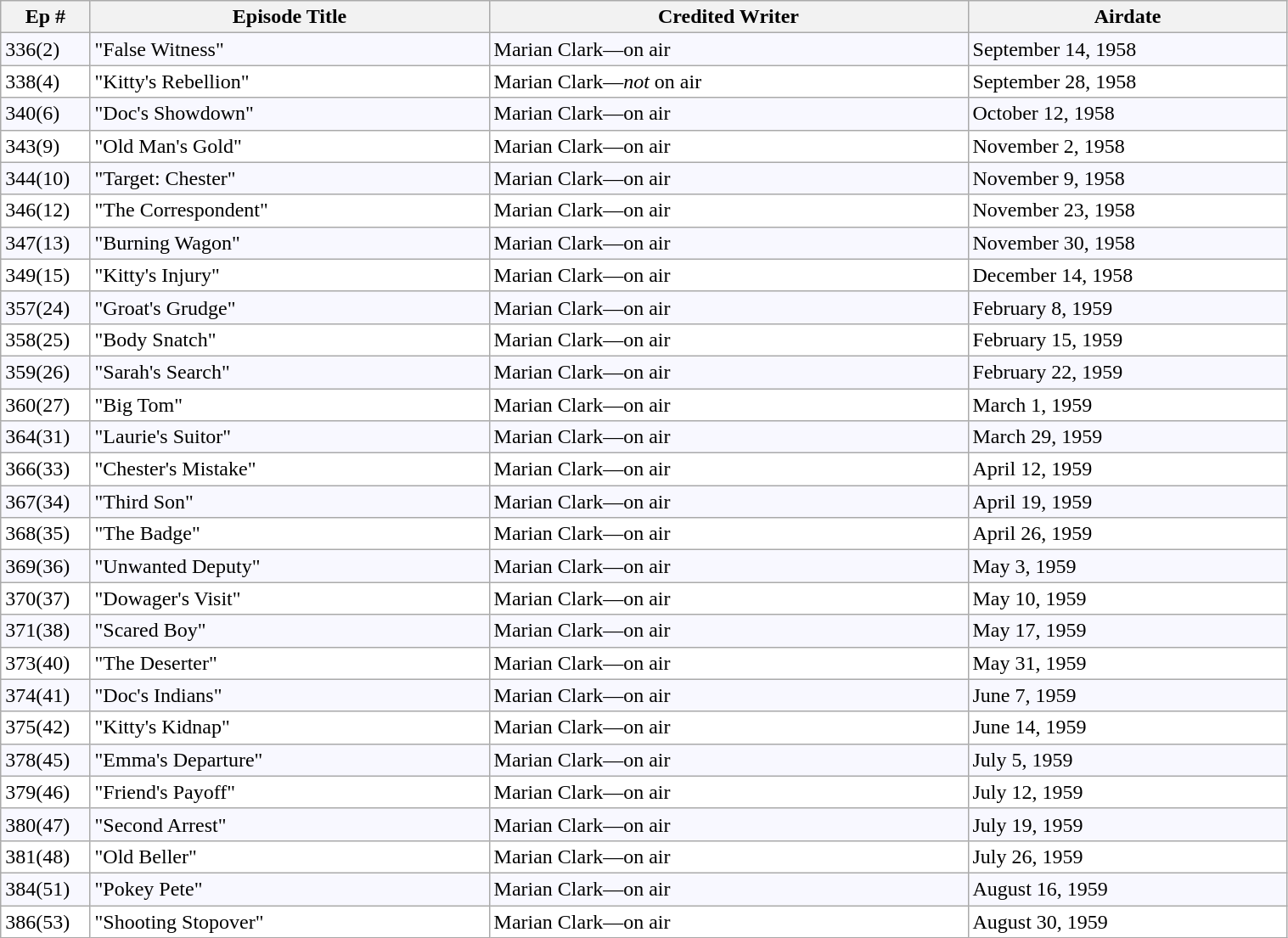<table class=wikitable width=80%>
<tr>
<th width=5%>Ep #</th>
<th width=25%>Episode Title</th>
<th width=30%>Credited Writer</th>
<th width=20%>Airdate</th>
</tr>
<tr bgcolor=#F8F8FF>
<td>336(2)</td>
<td>"False Witness"</td>
<td>Marian Clark—on air</td>
<td>September 14, 1958</td>
</tr>
<tr bgcolor=#FFFFFF>
<td>338(4)</td>
<td>"Kitty's Rebellion"</td>
<td>Marian Clark—<em>not</em> on air</td>
<td>September 28, 1958</td>
</tr>
<tr bgcolor=#F8F8FF>
<td>340(6)</td>
<td>"Doc's Showdown"</td>
<td>Marian Clark—on air</td>
<td>October 12, 1958</td>
</tr>
<tr bgcolor=#FFFFFF>
<td>343(9)</td>
<td>"Old Man's Gold"</td>
<td>Marian Clark—on air</td>
<td>November 2, 1958</td>
</tr>
<tr bgcolor=#F8F8FF>
<td>344(10)</td>
<td>"Target: Chester"</td>
<td>Marian Clark—on air</td>
<td>November 9, 1958</td>
</tr>
<tr bgcolor=#FFFFFF>
<td>346(12)</td>
<td>"The Correspondent"</td>
<td>Marian Clark—on air</td>
<td>November 23, 1958</td>
</tr>
<tr bgcolor=#F8F8FF>
<td>347(13)</td>
<td>"Burning Wagon"</td>
<td>Marian Clark—on air</td>
<td>November 30, 1958</td>
</tr>
<tr bgcolor=#FFFFFF>
<td>349(15)</td>
<td>"Kitty's Injury"</td>
<td>Marian Clark—on air</td>
<td>December 14, 1958</td>
</tr>
<tr bgcolor=#F8F8FF>
<td>357(24)</td>
<td>"Groat's Grudge"</td>
<td>Marian Clark—on air</td>
<td>February 8, 1959</td>
</tr>
<tr bgcolor=#FFFFFF>
<td>358(25)</td>
<td>"Body Snatch"</td>
<td>Marian Clark—on air</td>
<td>February 15, 1959</td>
</tr>
<tr bgcolor=#F8F8FF>
<td>359(26)</td>
<td>"Sarah's Search"</td>
<td>Marian Clark—on air</td>
<td>February 22, 1959</td>
</tr>
<tr bgcolor=#FFFFFF>
<td>360(27)</td>
<td>"Big Tom"</td>
<td>Marian Clark—on air</td>
<td>March 1, 1959</td>
</tr>
<tr bgcolor=#F8F8FF>
<td>364(31)</td>
<td>"Laurie's Suitor"</td>
<td>Marian Clark—on air</td>
<td>March 29, 1959</td>
</tr>
<tr bgcolor=#FFFFFF>
<td>366(33)</td>
<td>"Chester's Mistake"</td>
<td>Marian Clark—on air</td>
<td>April 12, 1959</td>
</tr>
<tr bgcolor=#F8F8FF>
<td>367(34)</td>
<td>"Third Son"</td>
<td>Marian Clark—on air</td>
<td>April 19, 1959</td>
</tr>
<tr bgcolor=#FFFFFF>
<td>368(35)</td>
<td>"The Badge"</td>
<td>Marian Clark—on air</td>
<td>April 26, 1959</td>
</tr>
<tr bgcolor=#F8F8FF>
<td>369(36)</td>
<td>"Unwanted Deputy"</td>
<td>Marian Clark—on air</td>
<td>May 3, 1959</td>
</tr>
<tr bgcolor=#FFFFFF>
<td>370(37)</td>
<td>"Dowager's Visit"</td>
<td>Marian Clark—on air</td>
<td>May 10, 1959</td>
</tr>
<tr bgcolor=#F8F8FF>
<td>371(38)</td>
<td>"Scared Boy"</td>
<td>Marian Clark—on air</td>
<td>May 17, 1959</td>
</tr>
<tr bgcolor=#FFFFFF>
<td>373(40)</td>
<td>"The Deserter"</td>
<td>Marian Clark—on air</td>
<td>May 31, 1959</td>
</tr>
<tr bgcolor=#F8F8FF>
<td>374(41)</td>
<td>"Doc's Indians"</td>
<td>Marian Clark—on air</td>
<td>June 7, 1959</td>
</tr>
<tr bgcolor=#FFFFFF>
<td>375(42)</td>
<td>"Kitty's Kidnap"</td>
<td>Marian Clark—on air</td>
<td>June 14, 1959</td>
</tr>
<tr bgcolor=#F8F8FF>
<td>378(45)</td>
<td>"Emma's Departure"</td>
<td>Marian Clark—on air</td>
<td>July 5, 1959</td>
</tr>
<tr bgcolor=#FFFFFF>
<td>379(46)</td>
<td>"Friend's Payoff"</td>
<td>Marian Clark—on air</td>
<td>July 12, 1959</td>
</tr>
<tr bgcolor=#F8F8FF>
<td>380(47)</td>
<td>"Second Arrest"</td>
<td>Marian Clark—on air</td>
<td>July 19, 1959</td>
</tr>
<tr bgcolor=#FFFFFF>
<td>381(48)</td>
<td>"Old Beller"</td>
<td>Marian Clark—on air</td>
<td>July 26, 1959</td>
</tr>
<tr bgcolor=#F8F8FF>
<td>384(51)</td>
<td>"Pokey Pete"</td>
<td>Marian Clark—on air</td>
<td>August 16, 1959</td>
</tr>
<tr bgcolor=#FFFFFF>
<td>386(53)</td>
<td>"Shooting Stopover"</td>
<td>Marian Clark—on air</td>
<td>August 30, 1959</td>
</tr>
</table>
